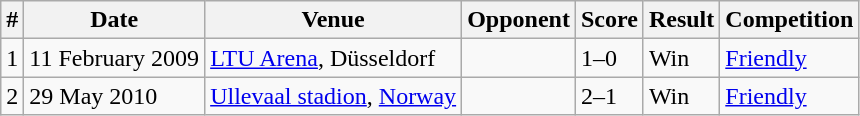<table class="wikitable">
<tr>
<th>#</th>
<th>Date</th>
<th>Venue</th>
<th>Opponent</th>
<th>Score</th>
<th>Result</th>
<th>Competition</th>
</tr>
<tr>
<td>1</td>
<td>11 February 2009</td>
<td><a href='#'>LTU Arena</a>, Düsseldorf</td>
<td></td>
<td>1–0</td>
<td>Win</td>
<td><a href='#'>Friendly</a></td>
</tr>
<tr>
<td>2</td>
<td>29 May 2010</td>
<td><a href='#'>Ullevaal stadion</a>, <a href='#'>Norway</a></td>
<td></td>
<td>2–1</td>
<td>Win</td>
<td><a href='#'>Friendly</a></td>
</tr>
</table>
